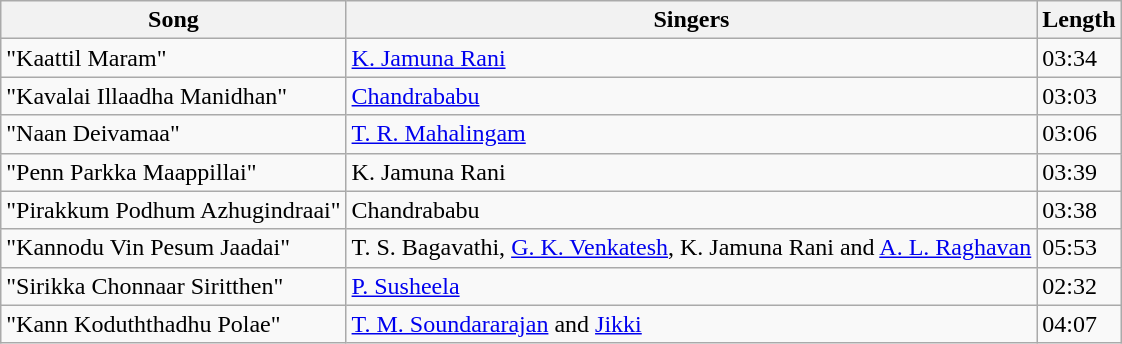<table class="wikitable">
<tr>
<th>Song</th>
<th>Singers</th>
<th>Length</th>
</tr>
<tr>
<td>"Kaattil Maram"</td>
<td><a href='#'>K. Jamuna Rani</a></td>
<td>03:34</td>
</tr>
<tr>
<td>"Kavalai Illaadha Manidhan"</td>
<td><a href='#'>Chandrababu</a></td>
<td>03:03</td>
</tr>
<tr>
<td>"Naan Deivamaa"</td>
<td><a href='#'>T. R. Mahalingam</a></td>
<td>03:06</td>
</tr>
<tr>
<td>"Penn Parkka Maappillai"</td>
<td>K. Jamuna Rani</td>
<td>03:39</td>
</tr>
<tr>
<td>"Pirakkum Podhum Azhugindraai"</td>
<td>Chandrababu</td>
<td>03:38</td>
</tr>
<tr>
<td>"Kannodu Vin Pesum Jaadai"</td>
<td>T. S. Bagavathi, <a href='#'>G. K. Venkatesh</a>, K. Jamuna Rani and <a href='#'>A. L. Raghavan</a></td>
<td>05:53</td>
</tr>
<tr>
<td>"Sirikka Chonnaar Siritthen"</td>
<td><a href='#'>P. Susheela</a></td>
<td>02:32</td>
</tr>
<tr>
<td>"Kann Koduththadhu Polae"</td>
<td><a href='#'>T. M. Soundararajan</a> and <a href='#'>Jikki</a></td>
<td>04:07</td>
</tr>
</table>
